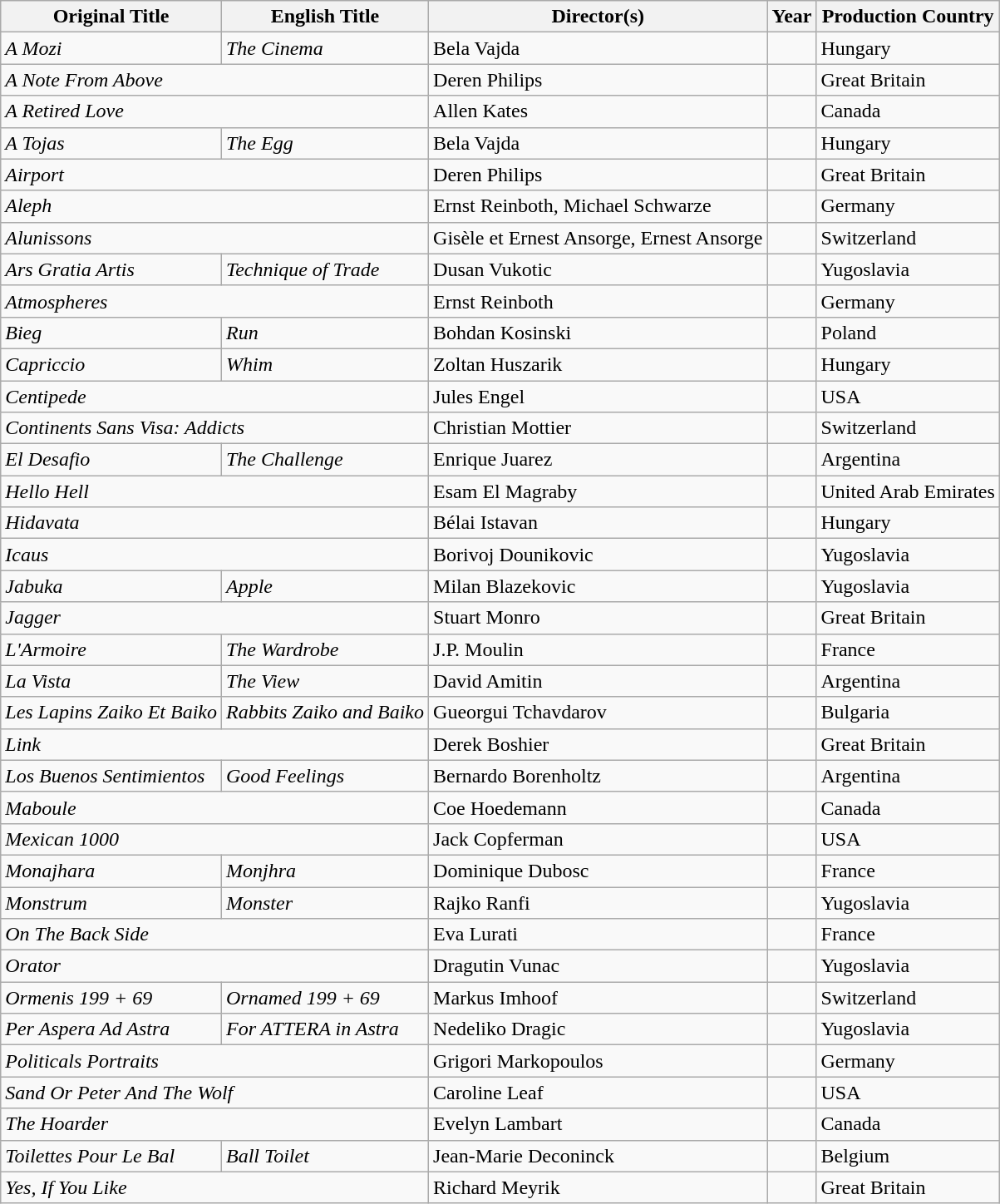<table class="wikitable sortable">
<tr>
<th>Original Title</th>
<th>English Title</th>
<th>Director(s)</th>
<th>Year</th>
<th>Production Country</th>
</tr>
<tr>
<td><em>A Mozi</em></td>
<td><em>The Cinema</em></td>
<td>Bela Vajda</td>
<td></td>
<td>Hungary</td>
</tr>
<tr>
<td colspan="2"><em>A Note From Above</em></td>
<td>Deren Philips</td>
<td></td>
<td>Great Britain</td>
</tr>
<tr>
<td colspan="2"><em>A Retired Love</em></td>
<td>Allen Kates</td>
<td></td>
<td>Canada</td>
</tr>
<tr>
<td><em>A Tojas</em></td>
<td><em>The Egg</em></td>
<td>Bela Vajda</td>
<td></td>
<td>Hungary</td>
</tr>
<tr>
<td colspan="2"><em>Airport</em></td>
<td>Deren Philips</td>
<td></td>
<td>Great Britain</td>
</tr>
<tr>
<td colspan="2"><em>Aleph</em></td>
<td>Ernst Reinboth, Michael Schwarze</td>
<td></td>
<td>Germany</td>
</tr>
<tr>
<td colspan="2"><em>Alunissons</em></td>
<td>Gisèle et Ernest Ansorge, Ernest Ansorge</td>
<td></td>
<td>Switzerland</td>
</tr>
<tr>
<td><em>Ars Gratia Artis</em></td>
<td><em>Technique of Trade</em></td>
<td>Dusan Vukotic</td>
<td></td>
<td>Yugoslavia</td>
</tr>
<tr>
<td colspan="2"><em>Atmospheres</em></td>
<td>Ernst Reinboth</td>
<td></td>
<td>Germany</td>
</tr>
<tr>
<td><em>Bieg</em></td>
<td><em>Run</em></td>
<td>Bohdan Kosinski</td>
<td></td>
<td>Poland</td>
</tr>
<tr>
<td><em>Capriccio</em></td>
<td><em>Whim</em></td>
<td>Zoltan Huszarik</td>
<td></td>
<td>Hungary</td>
</tr>
<tr>
<td colspan="2"><em>Centipede</em></td>
<td>Jules Engel</td>
<td></td>
<td>USA</td>
</tr>
<tr>
<td colspan="2"><em>Continents Sans Visa: Addicts</em></td>
<td>Christian Mottier</td>
<td></td>
<td>Switzerland</td>
</tr>
<tr>
<td><em>El Desafio</em></td>
<td><em>The Challenge</em></td>
<td>Enrique Juarez</td>
<td></td>
<td>Argentina</td>
</tr>
<tr>
<td colspan="2"><em>Hello Hell</em></td>
<td>Esam El Magraby</td>
<td></td>
<td>United Arab Emirates</td>
</tr>
<tr>
<td colspan="2"><em>Hidavata</em></td>
<td>Bélai Istavan</td>
<td></td>
<td>Hungary</td>
</tr>
<tr>
<td colspan="2"><em>Icaus</em></td>
<td>Borivoj Dounikovic</td>
<td></td>
<td>Yugoslavia</td>
</tr>
<tr>
<td><em>Jabuka</em></td>
<td><em>Apple</em></td>
<td>Milan Blazekovic</td>
<td></td>
<td>Yugoslavia</td>
</tr>
<tr>
<td colspan="2"><em>Jagger</em></td>
<td>Stuart Monro</td>
<td></td>
<td>Great Britain</td>
</tr>
<tr>
<td><em>L'Armoire</em></td>
<td><em>The Wardrobe</em></td>
<td>J.P. Moulin</td>
<td></td>
<td>France</td>
</tr>
<tr>
<td><em>La Vista</em></td>
<td><em>The View</em></td>
<td>David Amitin</td>
<td></td>
<td>Argentina</td>
</tr>
<tr>
<td><em>Les Lapins Zaiko Et Baiko</em></td>
<td><em>Rabbits Zaiko and Baiko</em></td>
<td>Gueorgui Tchavdarov</td>
<td></td>
<td>Bulgaria</td>
</tr>
<tr>
<td colspan="2"><em>Link</em></td>
<td>Derek Boshier</td>
<td></td>
<td>Great Britain</td>
</tr>
<tr>
<td><em>Los Buenos Sentimientos</em></td>
<td><em>Good Feelings</em></td>
<td>Bernardo Borenholtz</td>
<td></td>
<td>Argentina</td>
</tr>
<tr>
<td colspan="2"><em>Maboule</em></td>
<td>Coe Hoedemann</td>
<td></td>
<td>Canada</td>
</tr>
<tr>
<td colspan="2"><em>Mexican 1000</em></td>
<td>Jack Copferman</td>
<td></td>
<td>USA</td>
</tr>
<tr>
<td><em>Monajhara</em></td>
<td><em>Monjhra</em></td>
<td>Dominique Dubosc</td>
<td></td>
<td>France</td>
</tr>
<tr>
<td><em>Monstrum</em></td>
<td><em>Monster</em></td>
<td>Rajko Ranfi</td>
<td></td>
<td>Yugoslavia</td>
</tr>
<tr>
<td colspan="2"><em>On The Back Side</em></td>
<td>Eva Lurati</td>
<td></td>
<td>France</td>
</tr>
<tr>
<td colspan="2"><em>Orator</em></td>
<td>Dragutin Vunac</td>
<td></td>
<td>Yugoslavia</td>
</tr>
<tr>
<td><em>Ormenis 199 + 69</em></td>
<td><em>Ornamed 199 + 69</em></td>
<td>Markus Imhoof</td>
<td></td>
<td>Switzerland</td>
</tr>
<tr>
<td><em>Per Aspera Ad Astra</em></td>
<td><em>For ATTERA in Astra</em></td>
<td>Nedeliko Dragic</td>
<td></td>
<td>Yugoslavia</td>
</tr>
<tr>
<td colspan="2"><em>Politicals Portraits</em></td>
<td>Grigori Markopoulos</td>
<td></td>
<td>Germany</td>
</tr>
<tr>
<td colspan="2"><em>Sand Or Peter And The Wolf</em></td>
<td>Caroline Leaf</td>
<td></td>
<td>USA</td>
</tr>
<tr>
<td colspan="2"><em>The Hoarder</em></td>
<td>Evelyn Lambart</td>
<td></td>
<td>Canada</td>
</tr>
<tr>
<td><em>Toilettes Pour Le Bal</em></td>
<td><em>Ball Toilet</em></td>
<td>Jean-Marie Deconinck</td>
<td></td>
<td>Belgium</td>
</tr>
<tr>
<td colspan="2"><em>Yes, If You Like</em></td>
<td>Richard Meyrik</td>
<td></td>
<td>Great Britain</td>
</tr>
</table>
